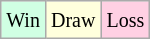<table class="wikitable">
<tr>
<td style="background:#d0ffe3;"><small>Win</small></td>
<td style="background:#ffd;"><small>Draw</small></td>
<td style="background:#ffd0e3;"><small>Loss</small></td>
</tr>
</table>
